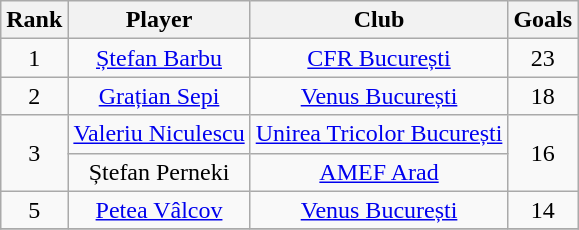<table class="wikitable sortable" style="text-align:center">
<tr>
<th>Rank</th>
<th>Player</th>
<th>Club</th>
<th>Goals</th>
</tr>
<tr>
<td rowspan=1 align=center>1</td>
<td><a href='#'>Ștefan Barbu</a></td>
<td><a href='#'>CFR București</a></td>
<td rowspan=1 align=center>23</td>
</tr>
<tr>
<td rowspan=1 align=center>2</td>
<td><a href='#'>Grațian Sepi</a></td>
<td><a href='#'>Venus București</a></td>
<td rowspan=1 align=center>18</td>
</tr>
<tr>
<td rowspan=2 align=center>3</td>
<td><a href='#'>Valeriu Niculescu</a></td>
<td><a href='#'>Unirea Tricolor București</a></td>
<td rowspan=2 align=center>16</td>
</tr>
<tr>
<td>Ștefan Perneki</td>
<td><a href='#'>AMEF Arad</a></td>
</tr>
<tr>
<td rowspan=1 align=center>5</td>
<td><a href='#'>Petea Vâlcov</a></td>
<td><a href='#'>Venus București</a></td>
<td rowspan=1 align=center>14</td>
</tr>
<tr>
</tr>
</table>
